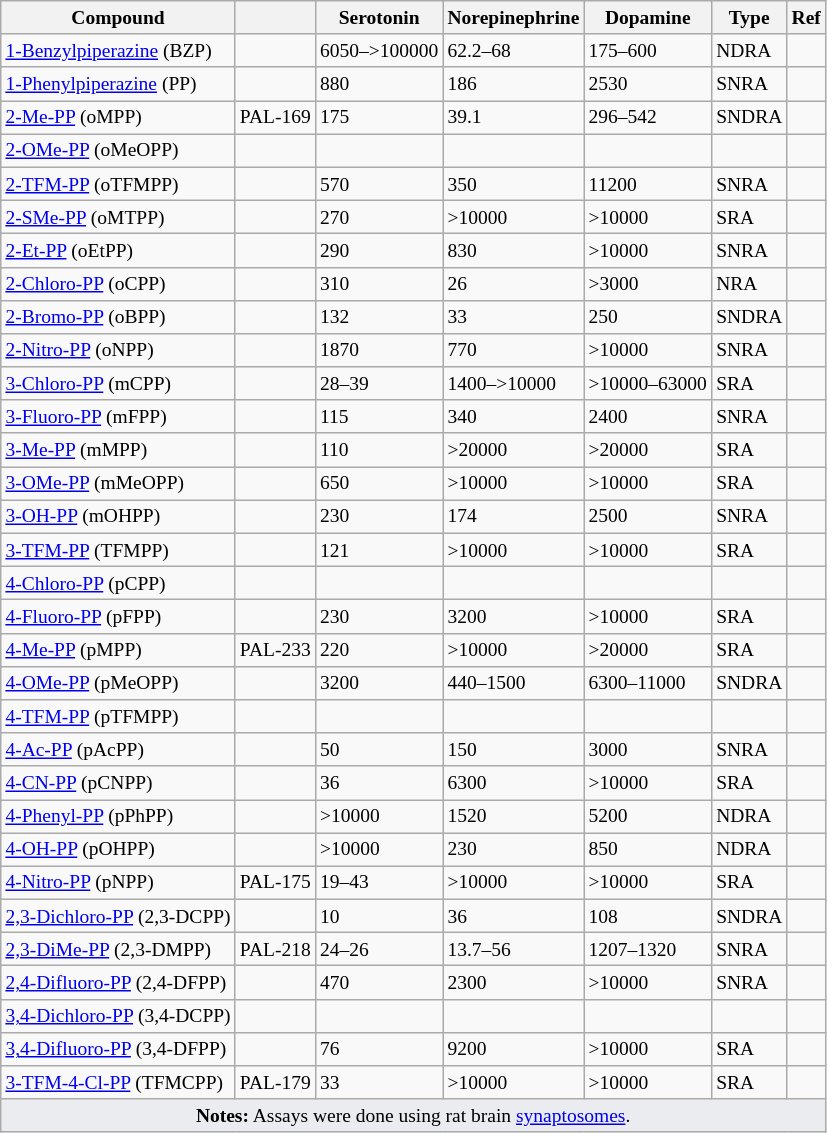<table class="wikitable sortable sticky-header" style="font-size:small;">
<tr>
<th>Compound</th>
<th><span></span></th>
<th data-sort-type="number">Serotonin</th>
<th data-sort-type="number">Norepinephrine</th>
<th data-sort-type="number">Dopamine</th>
<th>Type</th>
<th>Ref</th>
</tr>
<tr>
<td><a href='#'>1-Benzylpiperazine</a> (BZP)</td>
<td></td>
<td>6050–>100000</td>
<td>62.2–68</td>
<td>175–600</td>
<td>NDRA</td>
<td></td>
</tr>
<tr>
<td><a href='#'>1-Phenylpiperazine</a> (PP)</td>
<td></td>
<td>880</td>
<td>186</td>
<td>2530</td>
<td>SNRA</td>
<td></td>
</tr>
<tr>
<td><a href='#'>2-Me-PP</a> (oMPP)</td>
<td>PAL-169</td>
<td>175</td>
<td>39.1</td>
<td>296–542</td>
<td>SNDRA</td>
<td></td>
</tr>
<tr>
<td><a href='#'>2-OMe-PP</a> (oMeOPP)</td>
<td></td>
<td></td>
<td></td>
<td></td>
<td></td>
<td></td>
</tr>
<tr>
<td><a href='#'>2-TFM-PP</a> (oTFMPP)</td>
<td></td>
<td>570</td>
<td>350</td>
<td>11200</td>
<td>SNRA</td>
<td></td>
</tr>
<tr>
<td><a href='#'>2-SMe-PP</a> (oMTPP)</td>
<td></td>
<td>270</td>
<td>>10000</td>
<td>>10000</td>
<td>SRA</td>
<td></td>
</tr>
<tr>
<td><a href='#'>2-Et-PP</a> (oEtPP)</td>
<td></td>
<td>290</td>
<td>830</td>
<td>>10000</td>
<td>SNRA</td>
<td></td>
</tr>
<tr>
<td><a href='#'>2-Chloro-PP</a> (oCPP)</td>
<td></td>
<td>310</td>
<td>26</td>
<td>>3000</td>
<td>NRA</td>
<td></td>
</tr>
<tr>
<td><a href='#'>2-Bromo-PP</a> (oBPP)</td>
<td></td>
<td>132</td>
<td>33</td>
<td>250</td>
<td>SNDRA</td>
<td></td>
</tr>
<tr>
<td><a href='#'>2-Nitro-PP</a> (oNPP)</td>
<td></td>
<td>1870</td>
<td>770</td>
<td>>10000</td>
<td>SNRA</td>
<td></td>
</tr>
<tr>
<td><a href='#'>3-Chloro-PP</a> (mCPP)</td>
<td></td>
<td>28–39</td>
<td>1400–>10000</td>
<td>>10000–63000</td>
<td>SRA</td>
<td></td>
</tr>
<tr>
<td><a href='#'>3-Fluoro-PP</a> (mFPP)</td>
<td></td>
<td>115</td>
<td>340</td>
<td>2400</td>
<td>SNRA</td>
<td></td>
</tr>
<tr>
<td><a href='#'>3-Me-PP</a> (mMPP)</td>
<td></td>
<td>110</td>
<td>>20000</td>
<td>>20000</td>
<td>SRA</td>
<td></td>
</tr>
<tr>
<td><a href='#'>3-OMe-PP</a> (mMeOPP)</td>
<td></td>
<td>650</td>
<td>>10000</td>
<td>>10000</td>
<td>SRA</td>
<td></td>
</tr>
<tr>
<td><a href='#'>3-OH-PP</a> (mOHPP)</td>
<td></td>
<td>230</td>
<td>174</td>
<td>2500</td>
<td>SNRA</td>
<td></td>
</tr>
<tr>
<td><a href='#'>3-TFM-PP</a> (TFMPP)</td>
<td></td>
<td>121</td>
<td>>10000</td>
<td>>10000</td>
<td>SRA</td>
<td></td>
</tr>
<tr>
<td><a href='#'>4-Chloro-PP</a> (pCPP)</td>
<td></td>
<td></td>
<td></td>
<td></td>
<td></td>
<td></td>
</tr>
<tr>
<td><a href='#'>4-Fluoro-PP</a> (pFPP)</td>
<td></td>
<td>230</td>
<td>3200</td>
<td>>10000</td>
<td>SRA</td>
<td></td>
</tr>
<tr>
<td><a href='#'>4-Me-PP</a> (pMPP)</td>
<td>PAL-233</td>
<td>220</td>
<td>>10000</td>
<td>>20000</td>
<td>SRA</td>
<td></td>
</tr>
<tr>
<td><a href='#'>4-OMe-PP</a> (pMeOPP)</td>
<td></td>
<td>3200</td>
<td>440–1500</td>
<td>6300–11000</td>
<td>SNDRA</td>
<td></td>
</tr>
<tr>
<td><a href='#'>4-TFM-PP</a> (pTFMPP)</td>
<td></td>
<td></td>
<td></td>
<td></td>
<td></td>
<td></td>
</tr>
<tr>
<td><a href='#'>4-Ac-PP</a> (pAcPP)</td>
<td></td>
<td>50</td>
<td>150</td>
<td>3000</td>
<td>SNRA</td>
<td></td>
</tr>
<tr>
<td><a href='#'>4-CN-PP</a> (pCNPP)</td>
<td></td>
<td>36</td>
<td>6300</td>
<td>>10000</td>
<td>SRA</td>
<td></td>
</tr>
<tr>
<td><a href='#'>4-Phenyl-PP</a> (pPhPP)</td>
<td></td>
<td>>10000</td>
<td>1520</td>
<td>5200</td>
<td>NDRA</td>
<td></td>
</tr>
<tr>
<td><a href='#'>4-OH-PP</a> (pOHPP)</td>
<td></td>
<td>>10000</td>
<td>230</td>
<td>850</td>
<td>NDRA</td>
<td></td>
</tr>
<tr>
<td><a href='#'>4-Nitro-PP</a> (pNPP)</td>
<td>PAL-175</td>
<td>19–43</td>
<td>>10000</td>
<td>>10000</td>
<td>SRA</td>
<td></td>
</tr>
<tr>
<td><a href='#'>2,3-Dichloro-PP</a> (2,3-DCPP)</td>
<td></td>
<td>10</td>
<td>36</td>
<td>108</td>
<td>SNDRA</td>
<td></td>
</tr>
<tr>
<td><a href='#'>2,3-DiMe-PP</a> (2,3-DMPP)</td>
<td>PAL-218</td>
<td>24–26</td>
<td>13.7–56</td>
<td>1207–1320</td>
<td>SNRA</td>
<td></td>
</tr>
<tr>
<td><a href='#'>2,4-Difluoro-PP</a> (2,4-DFPP)</td>
<td></td>
<td>470</td>
<td>2300</td>
<td>>10000</td>
<td>SNRA</td>
<td></td>
</tr>
<tr>
<td><a href='#'>3,4-Dichloro-PP</a> (3,4-DCPP)</td>
<td></td>
<td></td>
<td></td>
<td></td>
<td></td>
<td></td>
</tr>
<tr>
<td><a href='#'>3,4-Difluoro-PP</a> (3,4-DFPP)</td>
<td></td>
<td>76</td>
<td>9200</td>
<td>>10000</td>
<td>SRA</td>
<td></td>
</tr>
<tr>
<td><a href='#'>3-TFM-4-Cl-PP</a> (TFMCPP)</td>
<td>PAL-179</td>
<td>33</td>
<td>>10000</td>
<td>>10000</td>
<td>SRA</td>
<td></td>
</tr>
<tr class="sortbottom">
<td colspan="9" style="width: 1px; background-color:#eaecf0; text-align: center;"><strong>Notes:</strong> Assays were done using rat brain <a href='#'>synaptosomes</a>.</td>
</tr>
</table>
